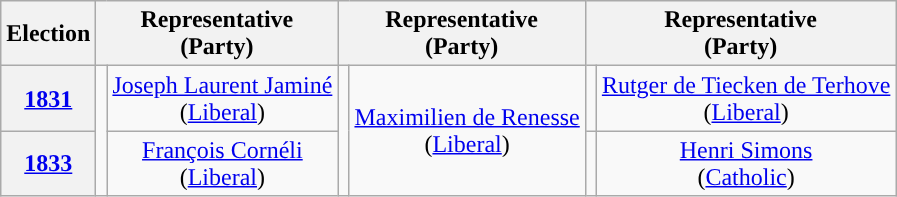<table class="wikitable" style="text-align:center">
<tr>
<th>Election</th>
<th colspan=2>Representative<br>(Party)</th>
<th colspan=2>Representative<br>(Party)</th>
<th colspan=2>Representative<br>(Party)</th>
</tr>
<tr>
<th><a href='#'>1831</a></th>
<td rowspan=2; style="background-color: "></td>
<td rowspan=1><a href='#'>Joseph Laurent Jaminé</a><br>(<a href='#'>Liberal</a>)</td>
<td rowspan=2; style="background-color: "></td>
<td rowspan=2><a href='#'>Maximilien de Renesse</a><br>(<a href='#'>Liberal</a>)</td>
<td rowspan=1; style="background-color: "></td>
<td rowspan=1><a href='#'>Rutger de Tiecken de Terhove</a><br>(<a href='#'>Liberal</a>)</td>
</tr>
<tr>
<th><a href='#'>1833</a></th>
<td rowspan=1><a href='#'>François Cornéli</a><br>(<a href='#'>Liberal</a>)</td>
<td rowspan=1; style="background-color: "></td>
<td rowspan=1><a href='#'>Henri Simons</a><br>(<a href='#'>Catholic</a>)</td>
</tr>
</table>
